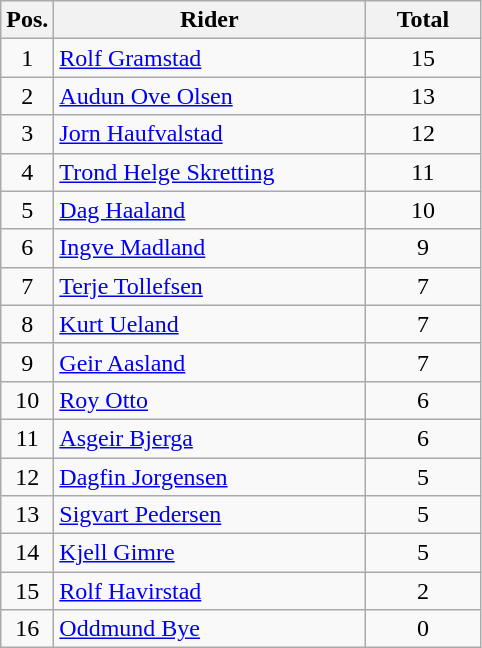<table class=wikitable>
<tr>
<th width=25px>Pos.</th>
<th width=200px>Rider</th>
<th width=70px>Total</th>
</tr>
<tr align=center >
<td>1</td>
<td align=left><a href='#'>Rolf Gramstad</a></td>
<td>15</td>
</tr>
<tr align=center >
<td>2</td>
<td align=left><a href='#'>Audun Ove Olsen</a></td>
<td>13</td>
</tr>
<tr align=center>
<td>3</td>
<td align=left><a href='#'>Jorn Haufvalstad</a></td>
<td>12</td>
</tr>
<tr align=center>
<td>4</td>
<td align=left><a href='#'>Trond Helge Skretting</a></td>
<td>11</td>
</tr>
<tr align=center>
<td>5</td>
<td align=left><a href='#'>Dag Haaland</a></td>
<td>10</td>
</tr>
<tr align=center>
<td>6</td>
<td align=left><a href='#'>Ingve Madland</a></td>
<td>9</td>
</tr>
<tr align=center>
<td>7</td>
<td align=left><a href='#'>Terje Tollefsen</a></td>
<td>7</td>
</tr>
<tr align=center>
<td>8</td>
<td align=left><a href='#'>Kurt Ueland</a></td>
<td>7</td>
</tr>
<tr align=center>
<td>9</td>
<td align=left><a href='#'>Geir Aasland</a></td>
<td>7</td>
</tr>
<tr align=center>
<td>10</td>
<td align=left><a href='#'>Roy Otto</a></td>
<td>6</td>
</tr>
<tr align=center>
<td>11</td>
<td align=left><a href='#'>Asgeir Bjerga</a></td>
<td>6</td>
</tr>
<tr align=center>
<td>12</td>
<td align=left><a href='#'>Dagfin Jorgensen</a></td>
<td>5</td>
</tr>
<tr align=center>
<td>13</td>
<td align=left><a href='#'>Sigvart Pedersen</a></td>
<td>5</td>
</tr>
<tr align=center>
<td>14</td>
<td align=left><a href='#'>Kjell Gimre</a></td>
<td>5</td>
</tr>
<tr align=center>
<td>15</td>
<td align=left><a href='#'>Rolf Havirstad</a></td>
<td>2</td>
</tr>
<tr align=center>
<td>16</td>
<td align=left><a href='#'>Oddmund Bye</a></td>
<td>0</td>
</tr>
</table>
